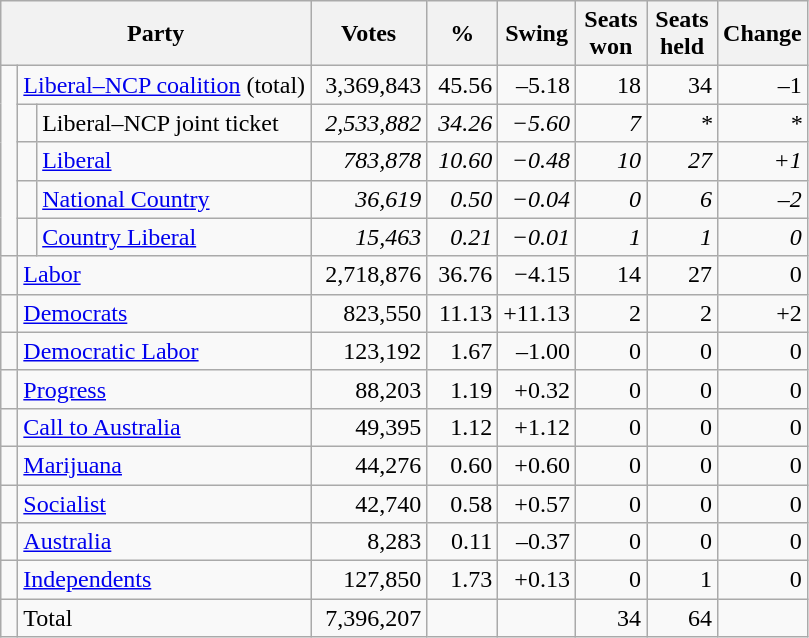<table class="wikitable">
<tr>
<th colspan=3 style="width:180px">Party</th>
<th style="width:70px">Votes</th>
<th style="width:40px">%</th>
<th style="width:40px">Swing</th>
<th style="width:40px">Seats won</th>
<th style="width:40px">Seats held</th>
<th style="width:40px">Change</th>
</tr>
<tr>
<td rowspan=5> </td>
<td colspan=2><a href='#'>Liberal–NCP coalition</a> (total)</td>
<td align=right>3,369,843</td>
<td align=right>45.56</td>
<td align=right>–5.18</td>
<td align=right>18</td>
<td align=right>34</td>
<td align=right>–1</td>
</tr>
<tr>
<td> </td>
<td>Liberal–NCP joint ticket</td>
<td align=right><em>2,533,882</em></td>
<td align=right><em>34.26</em></td>
<td align=right><em>−5.60</em></td>
<td align=right><em>7</em></td>
<td align=right><em>*</em></td>
<td align=right><em>*</em></td>
</tr>
<tr>
<td> </td>
<td><a href='#'>Liberal</a></td>
<td align=right><em>783,878</em></td>
<td align=right><em>10.60</em></td>
<td align=right><em>−0.48</em></td>
<td align=right><em>10</em></td>
<td align=right><em>27</em></td>
<td align=right><em>+1</em></td>
</tr>
<tr>
<td> </td>
<td><a href='#'>National Country</a></td>
<td align=right><em>36,619</em></td>
<td align=right><em>0.50</em></td>
<td align=right><em>−0.04</em></td>
<td align=right><em>0</em></td>
<td align=right><em>6</em></td>
<td align=right><em>–2</em></td>
</tr>
<tr>
<td> </td>
<td><a href='#'>Country Liberal</a></td>
<td align=right><em>15,463</em></td>
<td align=right><em>0.21</em></td>
<td align=right><em>−0.01</em></td>
<td align=right><em>1</em></td>
<td align=right><em>1</em></td>
<td align=right><em>0</em></td>
</tr>
<tr>
<td> </td>
<td colspan=2><a href='#'>Labor</a></td>
<td align=right>2,718,876</td>
<td align=right>36.76</td>
<td align=right>−4.15</td>
<td align=right>14</td>
<td align=right>27</td>
<td align=right>0</td>
</tr>
<tr>
<td> </td>
<td colspan=2><a href='#'>Democrats</a></td>
<td align=right>823,550</td>
<td align=right>11.13</td>
<td align=right>+11.13</td>
<td align=right>2</td>
<td align=right>2</td>
<td align=right>+2</td>
</tr>
<tr>
<td> </td>
<td colspan=2><a href='#'>Democratic Labor</a></td>
<td align=right>123,192</td>
<td align=right>1.67</td>
<td align=right>–1.00</td>
<td align=right>0</td>
<td align=right>0</td>
<td align=right>0</td>
</tr>
<tr>
<td> </td>
<td colspan=2><a href='#'>Progress</a></td>
<td align=right>88,203</td>
<td align=right>1.19</td>
<td align=right>+0.32</td>
<td align=right>0</td>
<td align=right>0</td>
<td align=right>0</td>
</tr>
<tr>
<td> </td>
<td colspan=2><a href='#'>Call to Australia</a></td>
<td align=right>49,395</td>
<td align=right>1.12</td>
<td align=right>+1.12</td>
<td align=right>0</td>
<td align=right>0</td>
<td align=right>0</td>
</tr>
<tr>
<td> </td>
<td colspan=2><a href='#'>Marijuana</a></td>
<td align=right>44,276</td>
<td align=right>0.60</td>
<td align=right>+0.60</td>
<td align=right>0</td>
<td align=right>0</td>
<td align=right>0</td>
</tr>
<tr>
<td> </td>
<td colspan=2><a href='#'>Socialist</a></td>
<td align=right>42,740</td>
<td align=right>0.58</td>
<td align=right>+0.57</td>
<td align=right>0</td>
<td align=right>0</td>
<td align=right>0</td>
</tr>
<tr>
<td> </td>
<td colspan=2><a href='#'>Australia</a></td>
<td align=right>8,283</td>
<td align=right>0.11</td>
<td align=right>–0.37</td>
<td align=right>0</td>
<td align=right>0</td>
<td align=right>0</td>
</tr>
<tr>
<td> </td>
<td colspan=2><a href='#'>Independents</a></td>
<td align=right>127,850</td>
<td align=right>1.73</td>
<td align=right>+0.13</td>
<td align=right>0</td>
<td align=right>1</td>
<td align=right>0</td>
</tr>
<tr>
<td> </td>
<td colspan=2>Total</td>
<td align=right>7,396,207</td>
<td align=right> </td>
<td align=right> </td>
<td align=right>34</td>
<td align=right>64</td>
<td align=right></td>
</tr>
</table>
